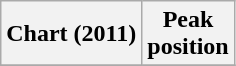<table class="wikitable">
<tr>
<th scope="col">Chart (2011)</th>
<th scope="col">Peak<br>position</th>
</tr>
<tr>
</tr>
</table>
